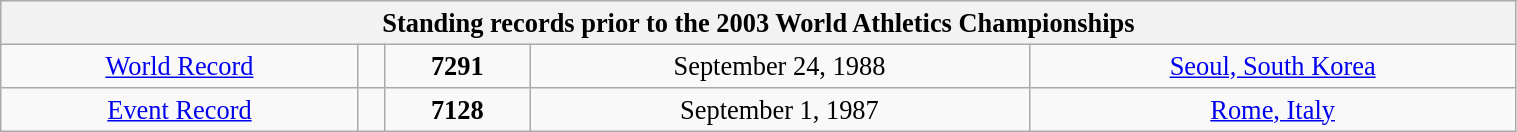<table class="wikitable" style=" text-align:center; font-size:110%;" width="80%">
<tr>
<th colspan="5">Standing records prior to the 2003 World Athletics Championships</th>
</tr>
<tr>
<td><a href='#'>World Record</a></td>
<td></td>
<td><strong>7291</strong></td>
<td>September 24, 1988</td>
<td> <a href='#'>Seoul, South Korea</a></td>
</tr>
<tr>
<td><a href='#'>Event Record</a></td>
<td></td>
<td><strong>7128</strong></td>
<td>September 1, 1987</td>
<td> <a href='#'>Rome, Italy</a></td>
</tr>
</table>
